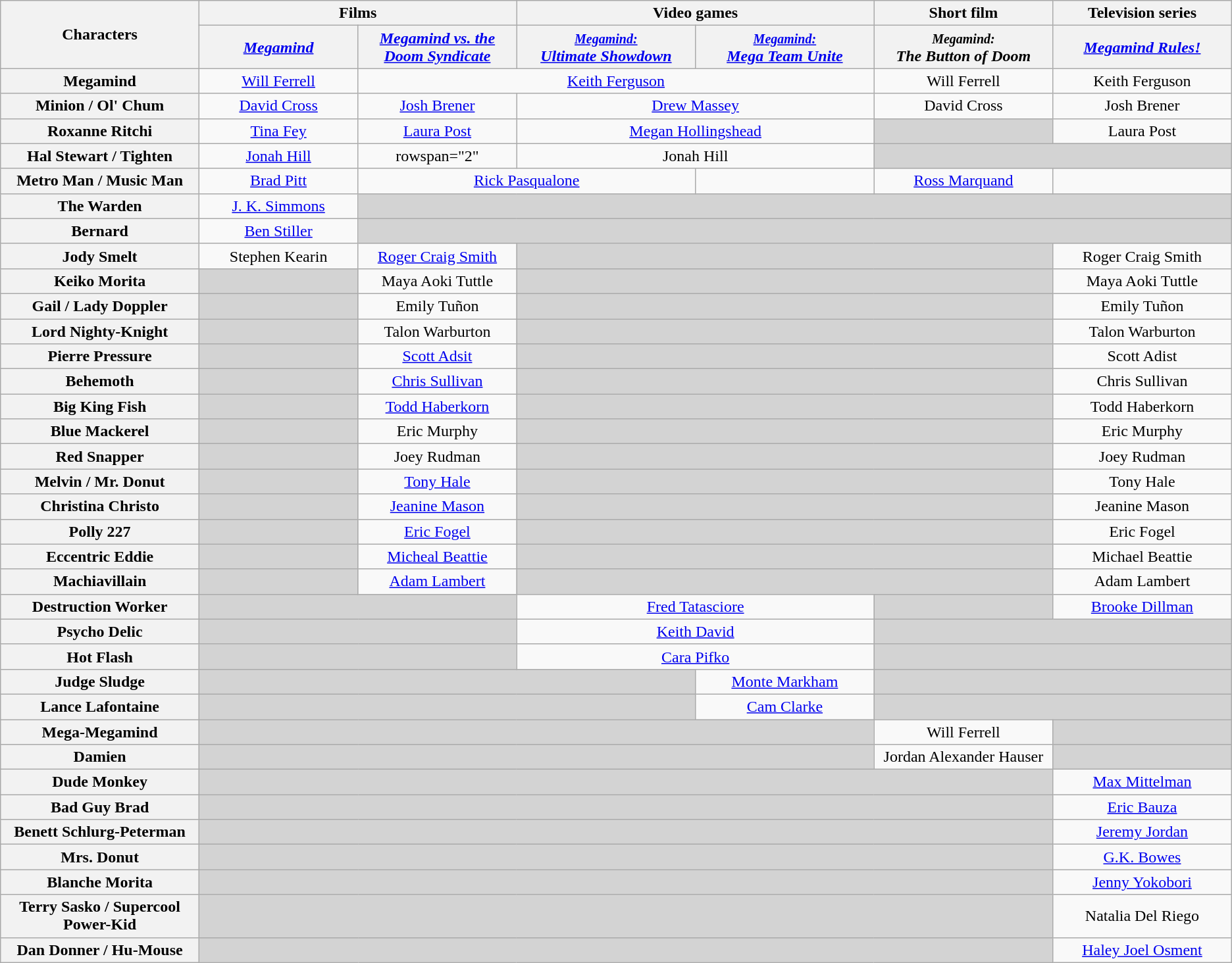<table class="wikitable" style="text-align:center;">
<tr>
<th rowspan="2" style="text-align:center; width:10%;">Characters</th>
<th colspan="2">Films</th>
<th colspan="2">Video games</th>
<th>Short film</th>
<th>Television series</th>
</tr>
<tr>
<th style="text-align:center; width:8%;"><em><a href='#'>Megamind</a></em></th>
<th style="text-align:center; width:8%;"><em><a href='#'>Megamind vs. the Doom Syndicate</a></em></th>
<th style="text-align:center; width:9%;"><em><a href='#'><small>Megamind:</small><br>Ultimate Showdown</a></em></th>
<th style="text-align:center; width:9%;"><em><a href='#'><small>Megamind:</small><br>Mega Team Unite</a></em></th>
<th style="text-align:center; width:9%;"><em><small>Megamind:</small><br>The Button of Doom</em></th>
<th style="text-align:center; width:9%;"><em><a href='#'>Megamind Rules!</a></em></th>
</tr>
<tr>
<th>Megamind</th>
<td><a href='#'>Will Ferrell</a></td>
<td colspan="3"><a href='#'>Keith Ferguson</a></td>
<td>Will Ferrell</td>
<td>Keith Ferguson</td>
</tr>
<tr>
<th>Minion / Ol' Chum</th>
<td><a href='#'>David Cross</a></td>
<td><a href='#'>Josh Brener</a></td>
<td colspan="2"><a href='#'>Drew Massey</a></td>
<td>David Cross</td>
<td>Josh Brener</td>
</tr>
<tr>
<th>Roxanne Ritchi</th>
<td><a href='#'>Tina Fey</a></td>
<td><a href='#'>Laura Post</a></td>
<td colspan="2"><a href='#'>Megan Hollingshead</a></td>
<td style=background-color:#D3D3D3></td>
<td>Laura Post</td>
</tr>
<tr>
<th>Hal Stewart / Tighten</th>
<td><a href='#'>Jonah Hill</a></td>
<td>rowspan="2" </td>
<td colspan="2">Jonah Hill</td>
<td colspan="2" style=background-color:#D3D3D3></td>
</tr>
<tr>
<th>Metro Man / Music Man</th>
<td><a href='#'>Brad Pitt</a></td>
<td colspan="2"><a href='#'>Rick Pasqualone</a></td>
<td></td>
<td><a href='#'>Ross Marquand</a></td>
</tr>
<tr>
<th>The Warden</th>
<td><a href='#'>J. K. Simmons</a></td>
<td colspan="5" style=background-color:#D3D3D3></td>
</tr>
<tr>
<th>Bernard</th>
<td><a href='#'>Ben Stiller</a></td>
<td Colspan="5" style=background-color:#D3D3D3></td>
</tr>
<tr>
<th>Jody Smelt</th>
<td>Stephen Kearin</td>
<td><a href='#'>Roger Craig Smith</a></td>
<td colspan="3" style=background-color:#D3D3D3></td>
<td>Roger Craig Smith</td>
</tr>
<tr>
<th>Keiko Morita</th>
<td style=background-color:#D3D3D3></td>
<td>Maya Aoki Tuttle</td>
<td colspan="3" style=background-color:#D3D3D3></td>
<td>Maya Aoki Tuttle</td>
</tr>
<tr>
<th>Gail / Lady Doppler</th>
<td style=background-color:#D3D3D3></td>
<td>Emily Tuñon</td>
<td colspan="3" style=background-color:#D3D3D3></td>
<td>Emily Tuñon</td>
</tr>
<tr>
<th>Lord Nighty-Knight</th>
<td style=background-color:#D3D3D3></td>
<td>Talon Warburton</td>
<td colspan="3" style=background-color:#D3D3D3></td>
<td>Talon Warburton</td>
</tr>
<tr>
<th>Pierre Pressure</th>
<td style=background-color:#D3D3D3></td>
<td><a href='#'>Scott Adsit</a></td>
<td colspan="3" style=background-color:#D3D3D3></td>
<td>Scott Adist</td>
</tr>
<tr>
<th>Behemoth</th>
<td style=background-color:#D3D3D3></td>
<td><a href='#'>Chris Sullivan</a></td>
<td colspan="3" style=background-color:#D3D3D3></td>
<td>Chris Sullivan</td>
</tr>
<tr>
<th>Big King Fish</th>
<td style=background-color:#D3D3D3></td>
<td><a href='#'>Todd Haberkorn</a></td>
<td colspan="3" style=background-color:#D3D3D3></td>
<td>Todd Haberkorn</td>
</tr>
<tr>
<th>Blue Mackerel</th>
<td style=background-color:#D3D3D3></td>
<td>Eric Murphy</td>
<td colspan="3" style=background-color:#D3D3D3></td>
<td>Eric Murphy</td>
</tr>
<tr>
<th>Red Snapper</th>
<td style=background-color:#D3D3D3></td>
<td>Joey Rudman</td>
<td colspan="3" style=background-color:#D3D3D3></td>
<td>Joey Rudman</td>
</tr>
<tr>
<th>Melvin / Mr. Donut</th>
<td style=background-color:#D3D3D3></td>
<td><a href='#'>Tony Hale</a></td>
<td colspan="3" style=background-color:#D3D3D3></td>
<td>Tony Hale</td>
</tr>
<tr>
<th>Christina Christo</th>
<td style=background-color:#D3D3D3></td>
<td><a href='#'>Jeanine Mason</a></td>
<td colspan="3" style=background-color:#D3D3D3></td>
<td>Jeanine Mason</td>
</tr>
<tr>
<th>Polly 227</th>
<td style=background-color:#D3D3D3></td>
<td><a href='#'>Eric Fogel</a></td>
<td colspan="3" style=background-color:#D3D3D3></td>
<td>Eric Fogel</td>
</tr>
<tr>
<th>Eccentric Eddie</th>
<td style=background-color:#D3D3D3></td>
<td><a href='#'>Micheal Beattie</a></td>
<td colspan="3" style=background-color:#D3D3D3></td>
<td>Michael Beattie</td>
</tr>
<tr>
<th>Machiavillain</th>
<td style=background-color:#D3D3D3></td>
<td><a href='#'>Adam Lambert</a></td>
<td colspan="3" style=background-color:#D3D3D3></td>
<td>Adam Lambert</td>
</tr>
<tr>
<th>Destruction Worker</th>
<td colspan="2" style=background-color:#D3D3D3></td>
<td colspan="2"><a href='#'>Fred Tatasciore</a></td>
<td style=background-color:#D3D3D3></td>
<td><a href='#'>Brooke Dillman</a></td>
</tr>
<tr>
<th>Psycho Delic</th>
<td colspan="2" style=background-color:#D3D3D3></td>
<td colspan="2"><a href='#'>Keith David</a></td>
<td colspan="2" style=background-color:#D3D3D3></td>
</tr>
<tr>
<th>Hot Flash</th>
<td colspan="2" style=background-color:#D3D3D3></td>
<td colspan="2"><a href='#'>Cara Pifko</a></td>
<td colspan="2" style=background-color:#D3D3D3></td>
</tr>
<tr>
<th>Judge Sludge</th>
<td colspan="3" style=background-color:#D3D3D3></td>
<td><a href='#'>Monte Markham</a></td>
<td colspan="2" style=background-color:#D3D3D3></td>
</tr>
<tr>
<th>Lance Lafontaine</th>
<td colspan="3" style=background-color:#D3D3D3></td>
<td><a href='#'>Cam Clarke</a></td>
<td colspan="2" style=background-color:#D3D3D3></td>
</tr>
<tr>
<th>Mega-Megamind</th>
<td colspan="4" style=background-color:#D3D3D3></td>
<td>Will Ferrell</td>
<td style=background-color:#D3D3D3></td>
</tr>
<tr>
<th>Damien</th>
<td colspan="4" style=background-color:#D3D3D3></td>
<td>Jordan Alexander Hauser</td>
<td style=background-color:#D3D3D3></td>
</tr>
<tr>
<th>Dude Monkey</th>
<td colspan="5" style=background-color:#D3D3D3></td>
<td><a href='#'>Max Mittelman</a></td>
</tr>
<tr>
<th>Bad Guy Brad</th>
<td colspan="5" style=background-color:#D3D3D3></td>
<td><a href='#'>Eric Bauza</a></td>
</tr>
<tr>
<th>Benett Schlurg-Peterman</th>
<td colspan="5" style=background-color:#D3D3D3></td>
<td><a href='#'>Jeremy Jordan</a></td>
</tr>
<tr>
<th>Mrs. Donut</th>
<td colspan="5" style=background-color:#D3D3D3></td>
<td><a href='#'>G.K. Bowes</a></td>
</tr>
<tr>
<th>Blanche Morita</th>
<td colspan="5" style=background-color:#D3D3D3></td>
<td><a href='#'>Jenny Yokobori</a></td>
</tr>
<tr>
<th>Terry Sasko / Supercool Power-Kid</th>
<td colspan="5" style=background-color:#D3D3D3></td>
<td>Natalia Del Riego</td>
</tr>
<tr>
<th>Dan Donner / Hu-Mouse</th>
<td colspan="5" style=background-color:#D3D3D3></td>
<td><a href='#'>Haley Joel Osment</a></td>
</tr>
</table>
